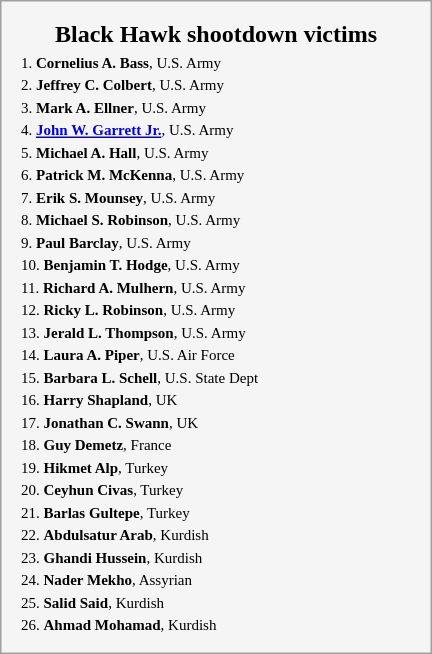<table style="float:right; margin:1em; width:18em; border:1px solid #a0a0a0; padding:10px; background:#f5f5f5; text-align:left;">
<tr style="text-align:center;">
<td><strong>Black Hawk shootdown victims</strong> </td>
</tr>
<tr style="text-align:left; font-size:x-small;">
<td>1. <strong>Cornelius A. Bass</strong>, U.S. Army</td>
</tr>
<tr style="text-align:left; font-size:x-small;">
<td>2. <strong>Jeffrey C. Colbert</strong>, U.S. Army</td>
</tr>
<tr style="text-align:left; font-size:x-small;">
<td>3. <strong>Mark A. Ellner</strong>, U.S. Army</td>
</tr>
<tr style="text-align:left; font-size:x-small;">
<td>4. <strong><a href='#'>John W. Garrett Jr.</a></strong>, U.S. Army</td>
</tr>
<tr style="text-align:left; font-size:x-small;">
<td>5. <strong>Michael A. Hall</strong>, U.S. Army</td>
</tr>
<tr style="text-align:left; font-size:x-small;">
<td>6. <strong>Patrick M. McKenna</strong>, U.S. Army</td>
</tr>
<tr style="text-align:left; font-size:x-small;">
<td>7. <strong>Erik S. Mounsey</strong>, U.S. Army</td>
</tr>
<tr style="text-align:left; font-size:x-small;">
<td>8. <strong>Michael S. Robinson</strong>, U.S. Army</td>
</tr>
<tr style="text-align:left; font-size:x-small;">
<td>9. <strong>Paul Barclay</strong>, U.S. Army</td>
</tr>
<tr style="text-align:left; font-size:x-small;">
<td>10. <strong>Benjamin T. Hodge</strong>, U.S. Army</td>
</tr>
<tr style="text-align:left; font-size:x-small;">
<td>11. <strong>Richard A. Mulhern</strong>, U.S. Army</td>
</tr>
<tr style="text-align:left; font-size:x-small;">
<td>12. <strong>Ricky L. Robinson</strong>, U.S. Army</td>
</tr>
<tr style="text-align:left; font-size:x-small;">
<td>13. <strong>Jerald L. Thompson</strong>, U.S. Army</td>
</tr>
<tr style="text-align:left; font-size:x-small;">
<td>14. <strong>Laura A. Piper</strong>, U.S. Air Force</td>
</tr>
<tr style="text-align:left; font-size:x-small;">
<td>15. <strong>Barbara L. Schell</strong>, U.S. State Dept</td>
</tr>
<tr style="text-align:left; font-size:x-small;">
<td>16. <strong>Harry Shapland</strong>, UK</td>
</tr>
<tr style="text-align:left; font-size:x-small;">
<td>17. <strong>Jonathan C. Swann</strong>, UK</td>
</tr>
<tr style="text-align:left; font-size:x-small;">
<td>18. <strong>Guy Demetz</strong>, France</td>
</tr>
<tr style="text-align:left; font-size:x-small;">
<td>19. <strong>Hikmet Alp</strong>, Turkey</td>
</tr>
<tr style="text-align:left; font-size:x-small;">
<td>20. <strong>Ceyhun Civas</strong>, Turkey</td>
</tr>
<tr style="text-align:left; font-size:x-small;">
<td>21. <strong>Barlas Gultepe</strong>, Turkey</td>
</tr>
<tr style="text-align:left; font-size:x-small;">
<td>22. <strong>Abdulsatur Arab</strong>, Kurdish</td>
</tr>
<tr style="text-align:left; font-size:x-small;">
<td>23. <strong>Ghandi Hussein</strong>, Kurdish</td>
</tr>
<tr style="text-align:left; font-size:x-small;">
<td>24. <strong>Nader Mekho</strong>, Assyrian</td>
</tr>
<tr style="text-align:left; font-size:x-small;">
<td>25. <strong>Salid Said</strong>, Kurdish</td>
</tr>
<tr style="text-align:left; font-size:x-small;">
<td>26. <strong>Ahmad Mohamad</strong>, Kurdish</td>
</tr>
</table>
